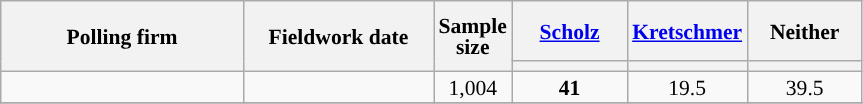<table class="wikitable sortable mw-datatable" style="text-align:center;font-size:90%;line-height:14px;">
<tr style="height:40px;">
<th style="width:155px;" rowspan="2">Polling firm</th>
<th style="width:120px;" rowspan="2">Fieldwork date</th>
<th style="width: 35px;" rowspan="2">Sample<br>size</th>
<th class="unsortable" style="width:70px;"><a href='#'>Scholz</a><br></th>
<th class="unsortable" style="width:70px;"><a href='#'>Kretschmer</a><br></th>
<th class="unsortable" style="width:70px;">Neither</th>
</tr>
<tr>
<th style="background:"></th>
<th style="background:"></th>
<th style="background:"></th>
</tr>
<tr>
<td></td>
<td></td>
<td>1,004</td>
<td><strong>41</strong></td>
<td>19.5</td>
<td>39.5</td>
</tr>
<tr>
</tr>
</table>
